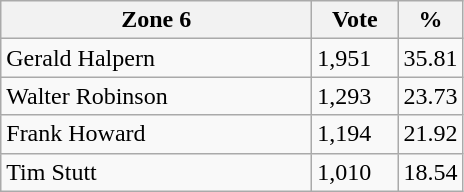<table class="wikitable">
<tr>
<th bgcolor="#DDDDFF" width="200px">Zone 6</th>
<th bgcolor="#DDDDFF" width="50px">Vote</th>
<th bgcolor="#DDDDFF" width="30px">%</th>
</tr>
<tr>
<td>Gerald Halpern</td>
<td>1,951</td>
<td>35.81</td>
</tr>
<tr>
<td>Walter Robinson</td>
<td>1,293</td>
<td>23.73</td>
</tr>
<tr>
<td>Frank Howard</td>
<td>1,194</td>
<td>21.92</td>
</tr>
<tr>
<td>Tim Stutt</td>
<td>1,010</td>
<td>18.54</td>
</tr>
</table>
